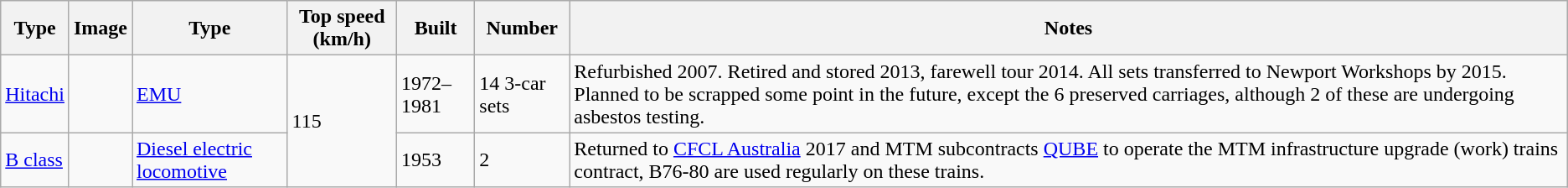<table class="wikitable sortable">
<tr>
<th>Type</th>
<th>Image</th>
<th>Type</th>
<th>Top speed (km/h)</th>
<th>Built</th>
<th>Number</th>
<th>Notes</th>
</tr>
<tr>
<td><a href='#'>Hitachi</a></td>
<td></td>
<td><a href='#'>EMU</a></td>
<td rowspan="2">115</td>
<td>1972–1981</td>
<td>14 3-car sets</td>
<td>Refurbished 2007. Retired and stored 2013, farewell tour 2014. All sets transferred to Newport Workshops by 2015. Planned to be scrapped some point in the future, except the 6 preserved carriages, although 2 of these are undergoing asbestos testing.</td>
</tr>
<tr>
<td><a href='#'>B class</a></td>
<td></td>
<td><a href='#'>Diesel electric locomotive</a></td>
<td>1953</td>
<td>2</td>
<td>Returned to <a href='#'>CFCL Australia</a> 2017 and MTM subcontracts <a href='#'>QUBE</a> to operate the MTM infrastructure upgrade (work) trains contract, B76-80 are used regularly on these trains.</td>
</tr>
</table>
